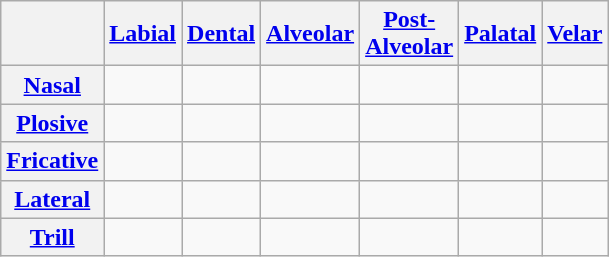<table class="wikitable" style="text-align:center;">
<tr>
<th></th>
<th><a href='#'>Labial</a></th>
<th><a href='#'>Dental</a></th>
<th><a href='#'>Alveolar</a></th>
<th><a href='#'>Post-<br>Alveolar</a></th>
<th><a href='#'>Palatal</a></th>
<th><a href='#'>Velar</a></th>
</tr>
<tr>
<th><a href='#'>Nasal</a></th>
<td></td>
<td></td>
<td></td>
<td></td>
<td> </td>
<td></td>
</tr>
<tr>
<th><a href='#'>Plosive</a></th>
<td></td>
<td></td>
<td></td>
<td></td>
<td></td>
<td></td>
</tr>
<tr>
<th><a href='#'>Fricative</a></th>
<td> </td>
<td> </td>
<td></td>
<td> </td>
<td> </td>
<td> </td>
</tr>
<tr>
<th><a href='#'>Lateral</a></th>
<td></td>
<td></td>
<td></td>
<td></td>
<td> </td>
<td></td>
</tr>
<tr>
<th><a href='#'>Trill</a></th>
<td></td>
<td></td>
<td></td>
<td></td>
<td></td>
<td></td>
</tr>
</table>
